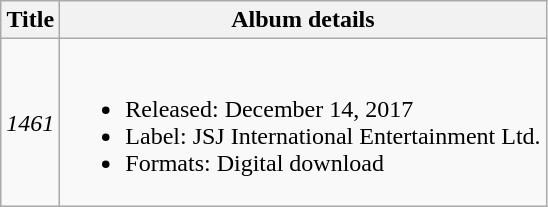<table class="wikitable">
<tr>
<th>Title</th>
<th>Album details</th>
</tr>
<tr>
<td><em>1461</em></td>
<td><br><ul><li>Released: December 14, 2017 </li><li>Label: JSJ International Entertainment Ltd.</li><li>Formats: Digital download</li></ul></td>
</tr>
</table>
